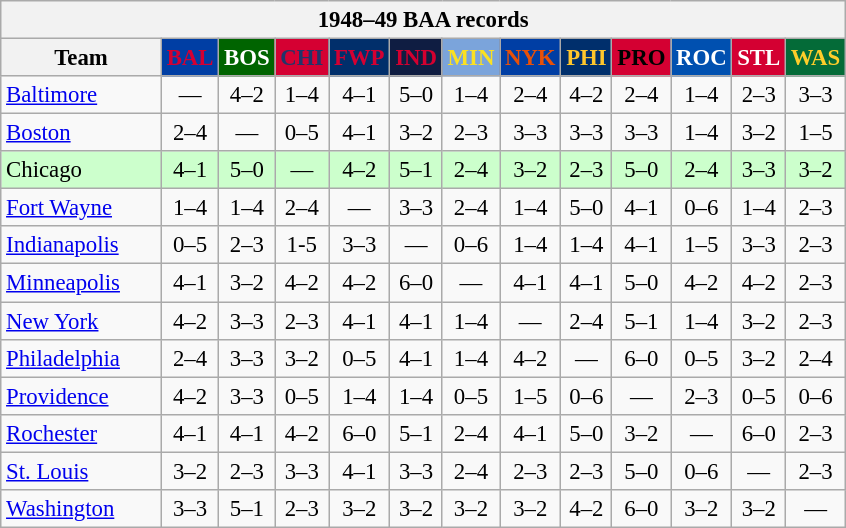<table class="wikitable" style="font-size:95%; text-align:center;">
<tr>
<th colspan=14>1948–49 BAA records</th>
</tr>
<tr>
<th width=100>Team</th>
<th style="background:#003EA4;color:#D30032;width=35">BAL</th>
<th style="background:#006400;color:#FFFFFF;width=35">BOS</th>
<th style="background:#D50032;color:#22356A;width=35">CHI</th>
<th style="background:#012F6B;color:#D40032;width=35">FWP</th>
<th style="background:#0F1D42;color:#D40030;width=35">IND</th>
<th style="background:#7BA4DB;color:#FBE122;width=35">MIN</th>
<th style="background:#003EA4;color:#E85109;width=35">NYK</th>
<th style="background:#002F6C;color:#FFC72C;width=35">PHI</th>
<th style="background:#D40032;color:#000000;width=35">PRO</th>
<th style="background:#0050B0;color:#FFFFFF;width=35">ROC</th>
<th style="background:#D40032;color:#FFFFFF;width=35">STL</th>
<th style="background:#046B38;color:#FECD2A;width=35">WAS</th>
</tr>
<tr>
<td style="text-align:left;"><a href='#'>Baltimore</a></td>
<td>—</td>
<td>4–2</td>
<td>1–4</td>
<td>4–1</td>
<td>5–0</td>
<td>1–4</td>
<td>2–4</td>
<td>4–2</td>
<td>2–4</td>
<td>1–4</td>
<td>2–3</td>
<td>3–3</td>
</tr>
<tr>
<td style="text-align:left;"><a href='#'>Boston</a></td>
<td>2–4</td>
<td>—</td>
<td>0–5</td>
<td>4–1</td>
<td>3–2</td>
<td>2–3</td>
<td>3–3</td>
<td>3–3</td>
<td>3–3</td>
<td>1–4</td>
<td>3–2</td>
<td>1–5</td>
</tr>
<tr style="background-color:#CCFFCC">
<td style="text-align:left;">Chicago</td>
<td>4–1</td>
<td>5–0</td>
<td>—</td>
<td>4–2</td>
<td>5–1</td>
<td>2–4</td>
<td>3–2</td>
<td>2–3</td>
<td>5–0</td>
<td>2–4</td>
<td>3–3</td>
<td>3–2</td>
</tr>
<tr>
<td style="text-align:left;"><a href='#'>Fort Wayne</a></td>
<td>1–4</td>
<td>1–4</td>
<td>2–4</td>
<td>—</td>
<td>3–3</td>
<td>2–4</td>
<td>1–4</td>
<td>5–0</td>
<td>4–1</td>
<td>0–6</td>
<td>1–4</td>
<td>2–3</td>
</tr>
<tr>
<td style="text-align:left;"><a href='#'>Indianapolis</a></td>
<td>0–5</td>
<td>2–3</td>
<td>1-5</td>
<td>3–3</td>
<td>—</td>
<td>0–6</td>
<td>1–4</td>
<td>1–4</td>
<td>4–1</td>
<td>1–5</td>
<td>3–3</td>
<td>2–3</td>
</tr>
<tr>
<td style="text-align:left;"><a href='#'>Minneapolis</a></td>
<td>4–1</td>
<td>3–2</td>
<td>4–2</td>
<td>4–2</td>
<td>6–0</td>
<td>—</td>
<td>4–1</td>
<td>4–1</td>
<td>5–0</td>
<td>4–2</td>
<td>4–2</td>
<td>2–3</td>
</tr>
<tr>
<td style="text-align:left;"><a href='#'>New York</a></td>
<td>4–2</td>
<td>3–3</td>
<td>2–3</td>
<td>4–1</td>
<td>4–1</td>
<td>1–4</td>
<td>—</td>
<td>2–4</td>
<td>5–1</td>
<td>1–4</td>
<td>3–2</td>
<td>2–3</td>
</tr>
<tr>
<td style="text-align:left;"><a href='#'>Philadelphia</a></td>
<td>2–4</td>
<td>3–3</td>
<td>3–2</td>
<td>0–5</td>
<td>4–1</td>
<td>1–4</td>
<td>4–2</td>
<td>—</td>
<td>6–0</td>
<td>0–5</td>
<td>3–2</td>
<td>2–4</td>
</tr>
<tr>
<td style="text-align:left;"><a href='#'>Providence</a></td>
<td>4–2</td>
<td>3–3</td>
<td>0–5</td>
<td>1–4</td>
<td>1–4</td>
<td>0–5</td>
<td>1–5</td>
<td>0–6</td>
<td>—</td>
<td>2–3</td>
<td>0–5</td>
<td>0–6</td>
</tr>
<tr>
<td style="text-align:left;"><a href='#'>Rochester</a></td>
<td>4–1</td>
<td>4–1</td>
<td>4–2</td>
<td>6–0</td>
<td>5–1</td>
<td>2–4</td>
<td>4–1</td>
<td>5–0</td>
<td>3–2</td>
<td>—</td>
<td>6–0</td>
<td>2–3</td>
</tr>
<tr>
<td style="text-align:left;"><a href='#'>St. Louis</a></td>
<td>3–2</td>
<td>2–3</td>
<td>3–3</td>
<td>4–1</td>
<td>3–3</td>
<td>2–4</td>
<td>2–3</td>
<td>2–3</td>
<td>5–0</td>
<td>0–6</td>
<td>—</td>
<td>2–3</td>
</tr>
<tr>
<td style="text-align:left;"><a href='#'>Washington</a></td>
<td>3–3</td>
<td>5–1</td>
<td>2–3</td>
<td>3–2</td>
<td>3–2</td>
<td>3–2</td>
<td>3–2</td>
<td>4–2</td>
<td>6–0</td>
<td>3–2</td>
<td>3–2</td>
<td>—</td>
</tr>
</table>
